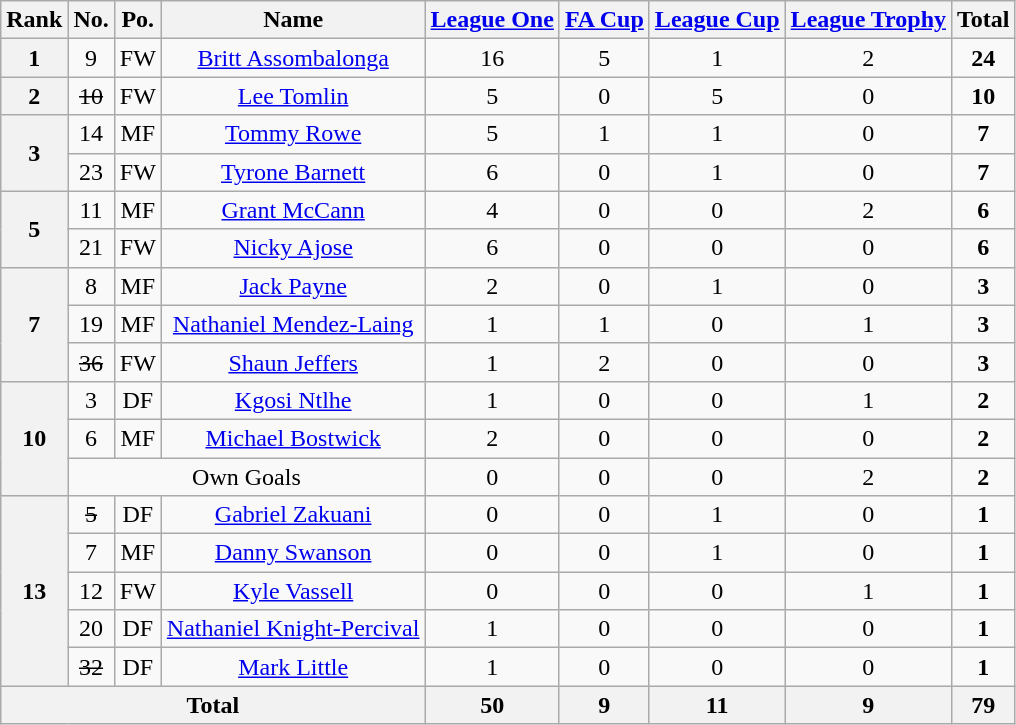<table class="wikitable" style="text-align: center">
<tr>
<th>Rank</th>
<th>No.</th>
<th>Po.</th>
<th>Name</th>
<th><a href='#'>League One</a></th>
<th><a href='#'>FA Cup</a></th>
<th><a href='#'>League Cup</a></th>
<th><a href='#'>League Trophy</a></th>
<th>Total</th>
</tr>
<tr>
<th rowspan=1>1</th>
<td>9</td>
<td>FW</td>
<td><a href='#'>Britt Assombalonga</a></td>
<td>16</td>
<td>5</td>
<td>1</td>
<td>2</td>
<td><strong>24</strong></td>
</tr>
<tr>
<th rowspan=1>2</th>
<td><s>10</s></td>
<td>FW</td>
<td><a href='#'>Lee Tomlin</a></td>
<td>5</td>
<td>0</td>
<td>5</td>
<td>0</td>
<td><strong>10</strong></td>
</tr>
<tr>
<th rowspan=2>3</th>
<td>14</td>
<td>MF</td>
<td><a href='#'>Tommy Rowe</a></td>
<td>5</td>
<td>1</td>
<td>1</td>
<td>0</td>
<td><strong>7</strong></td>
</tr>
<tr>
<td>23</td>
<td>FW</td>
<td><a href='#'>Tyrone Barnett</a></td>
<td>6</td>
<td>0</td>
<td>1</td>
<td>0</td>
<td><strong>7</strong></td>
</tr>
<tr>
<th rowspan=2>5</th>
<td>11</td>
<td>MF</td>
<td><a href='#'>Grant McCann</a></td>
<td>4</td>
<td>0</td>
<td>0</td>
<td>2</td>
<td><strong>6</strong></td>
</tr>
<tr>
<td>21</td>
<td>FW</td>
<td><a href='#'>Nicky Ajose</a></td>
<td>6</td>
<td>0</td>
<td>0</td>
<td>0</td>
<td><strong>6</strong></td>
</tr>
<tr>
<th rowspan=3>7</th>
<td>8</td>
<td>MF</td>
<td><a href='#'>Jack Payne</a></td>
<td>2</td>
<td>0</td>
<td>1</td>
<td>0</td>
<td><strong>3</strong></td>
</tr>
<tr>
<td>19</td>
<td>MF</td>
<td><a href='#'>Nathaniel Mendez-Laing</a></td>
<td>1</td>
<td>1</td>
<td>0</td>
<td>1</td>
<td><strong>3</strong></td>
</tr>
<tr>
<td><s>36</s></td>
<td>FW</td>
<td><a href='#'>Shaun Jeffers</a></td>
<td>1</td>
<td>2</td>
<td>0</td>
<td>0</td>
<td><strong>3</strong></td>
</tr>
<tr>
<th rowspan=3>10</th>
<td>3</td>
<td>DF</td>
<td><a href='#'>Kgosi Ntlhe</a></td>
<td>1</td>
<td>0</td>
<td>0</td>
<td>1</td>
<td><strong>2</strong></td>
</tr>
<tr>
<td>6</td>
<td>MF</td>
<td><a href='#'>Michael Bostwick</a></td>
<td>2</td>
<td>0</td>
<td>0</td>
<td>0</td>
<td><strong>2</strong></td>
</tr>
<tr>
<td colspan=3>Own Goals</td>
<td>0</td>
<td>0</td>
<td>0</td>
<td>2</td>
<td><strong>2</strong></td>
</tr>
<tr>
<th rowspan=5>13</th>
<td><s>5</s></td>
<td>DF</td>
<td><a href='#'>Gabriel Zakuani</a></td>
<td>0</td>
<td>0</td>
<td>1</td>
<td>0</td>
<td><strong>1</strong></td>
</tr>
<tr>
<td>7</td>
<td>MF</td>
<td><a href='#'>Danny Swanson</a></td>
<td>0</td>
<td>0</td>
<td>1</td>
<td>0</td>
<td><strong>1</strong></td>
</tr>
<tr>
<td>12</td>
<td>FW</td>
<td><a href='#'>Kyle Vassell</a></td>
<td>0</td>
<td>0</td>
<td>0</td>
<td>1</td>
<td><strong>1</strong></td>
</tr>
<tr>
<td>20</td>
<td>DF</td>
<td><a href='#'>Nathaniel Knight-Percival</a></td>
<td>1</td>
<td>0</td>
<td>0</td>
<td>0</td>
<td><strong>1</strong></td>
</tr>
<tr>
<td><s>32</s></td>
<td>DF</td>
<td><a href='#'>Mark Little</a></td>
<td>1</td>
<td>0</td>
<td>0</td>
<td>0</td>
<td><strong>1</strong></td>
</tr>
<tr>
<th colspan=4>Total</th>
<th>50</th>
<th>9</th>
<th>11</th>
<th>9</th>
<th>79</th>
</tr>
</table>
